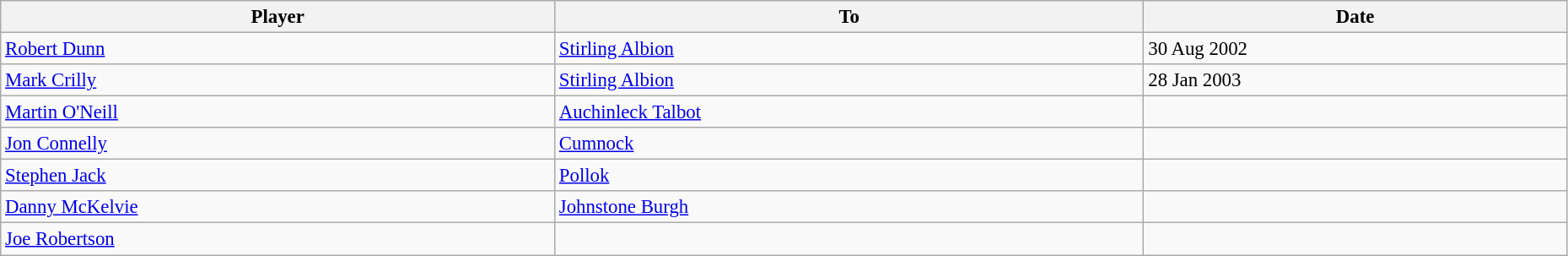<table class="wikitable" style="text-align:center; font-size:95%;width:98%; text-align:left">
<tr>
<th>Player</th>
<th>To</th>
<th>Date</th>
</tr>
<tr>
<td> <a href='#'>Robert Dunn</a></td>
<td> <a href='#'>Stirling Albion</a></td>
<td>30 Aug 2002</td>
</tr>
<tr>
<td> <a href='#'>Mark Crilly</a></td>
<td> <a href='#'>Stirling Albion</a></td>
<td>28 Jan 2003</td>
</tr>
<tr>
<td> <a href='#'>Martin O'Neill</a></td>
<td> <a href='#'>Auchinleck Talbot</a></td>
<td></td>
</tr>
<tr>
<td> <a href='#'>Jon Connelly</a></td>
<td> <a href='#'>Cumnock</a></td>
<td></td>
</tr>
<tr>
<td> <a href='#'>Stephen Jack</a></td>
<td> <a href='#'>Pollok</a></td>
<td></td>
</tr>
<tr>
<td> <a href='#'>Danny McKelvie</a></td>
<td> <a href='#'>Johnstone Burgh</a></td>
<td></td>
</tr>
<tr>
<td> <a href='#'>Joe Robertson</a></td>
<td></td>
<td></td>
</tr>
</table>
